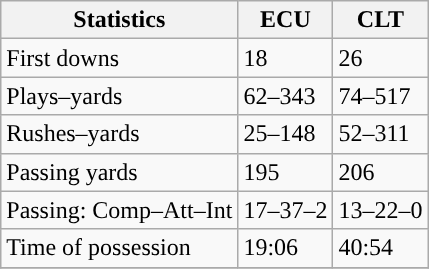<table class="wikitable" style="float: left;">
<tr>
<th>Statistics</th>
<th>ECU</th>
<th>CLT</th>
</tr>
<tr>
<td>First downs</td>
<td>18</td>
<td>26</td>
</tr>
<tr>
<td>Plays–yards</td>
<td>62–343</td>
<td>74–517</td>
</tr>
<tr>
<td>Rushes–yards</td>
<td>25–148</td>
<td>52–311</td>
</tr>
<tr>
<td>Passing yards</td>
<td>195</td>
<td>206</td>
</tr>
<tr>
<td>Passing: Comp–Att–Int</td>
<td>17–37–2</td>
<td>13–22–0</td>
</tr>
<tr>
<td>Time of possession</td>
<td>19:06</td>
<td>40:54</td>
</tr>
<tr>
</tr>
</table>
